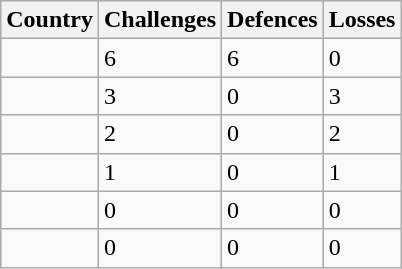<table class="wikitable sortable" style="text-align:left;">
<tr rank>
<th>Country</th>
<th>Challenges</th>
<th>Defences</th>
<th>Losses</th>
</tr>
<tr>
<td align=left></td>
<td>6</td>
<td>6</td>
<td>0</td>
</tr>
<tr>
<td align=left></td>
<td>3</td>
<td>0</td>
<td>3</td>
</tr>
<tr>
<td align=left></td>
<td>2</td>
<td>0</td>
<td>2</td>
</tr>
<tr>
<td></td>
<td>1</td>
<td>0</td>
<td>1</td>
</tr>
<tr>
<td align=left></td>
<td>0</td>
<td>0</td>
<td>0</td>
</tr>
<tr>
<td align=left></td>
<td>0</td>
<td>0</td>
<td>0</td>
</tr>
</table>
